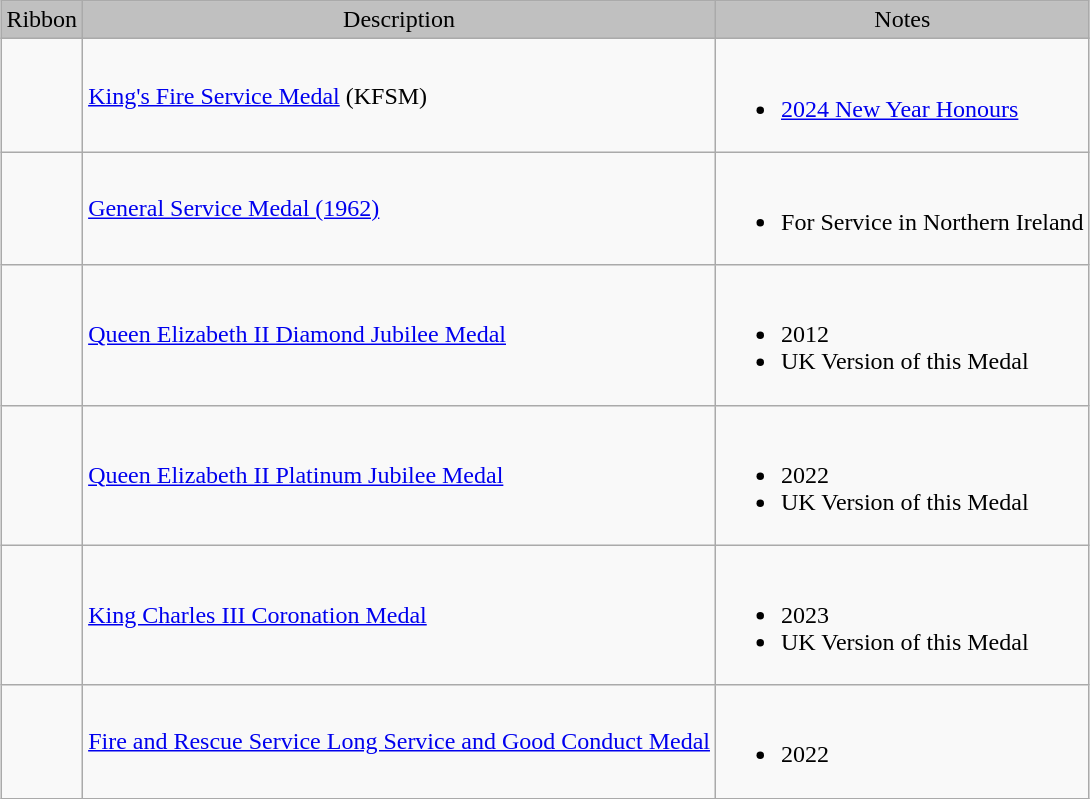<table class="wikitable" style="margin:1em auto;">
<tr style="background:silver; text-align:center;">
<td>Ribbon</td>
<td>Description</td>
<td>Notes</td>
</tr>
<tr>
<td></td>
<td><a href='#'>King's Fire Service Medal</a> (KFSM)</td>
<td><br><ul><li><a href='#'>2024 New Year Honours</a></li></ul></td>
</tr>
<tr>
<td></td>
<td><a href='#'>General Service Medal (1962)</a></td>
<td><br><ul><li>For Service in Northern Ireland</li></ul></td>
</tr>
<tr>
<td></td>
<td><a href='#'>Queen Elizabeth II Diamond Jubilee Medal</a></td>
<td><br><ul><li>2012</li><li>UK Version of this Medal</li></ul></td>
</tr>
<tr>
<td></td>
<td><a href='#'>Queen Elizabeth II Platinum Jubilee Medal</a></td>
<td><br><ul><li>2022</li><li>UK Version of this Medal</li></ul></td>
</tr>
<tr>
<td></td>
<td><a href='#'>King Charles III Coronation Medal</a></td>
<td><br><ul><li>2023</li><li>UK Version of this Medal</li></ul></td>
</tr>
<tr>
<td></td>
<td><a href='#'>Fire and Rescue Service Long Service and Good Conduct Medal</a></td>
<td><br><ul><li>2022</li></ul></td>
</tr>
</table>
